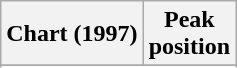<table class="wikitable sortable plainrowheaders" style="text-align:center">
<tr>
<th scope="col">Chart (1997)</th>
<th scope="col">Peak<br>position</th>
</tr>
<tr>
</tr>
<tr>
</tr>
<tr>
</tr>
<tr>
</tr>
</table>
